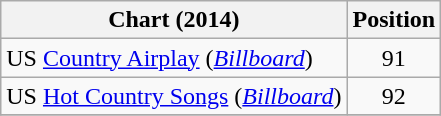<table class="wikitable sortable">
<tr>
<th scope="col">Chart (2014)</th>
<th scope="col">Position</th>
</tr>
<tr>
<td>US <a href='#'>Country Airplay</a> (<em><a href='#'>Billboard</a></em>)</td>
<td align="center">91</td>
</tr>
<tr>
<td>US <a href='#'>Hot Country Songs</a> (<em><a href='#'>Billboard</a></em>)</td>
<td align="center">92</td>
</tr>
<tr>
</tr>
</table>
